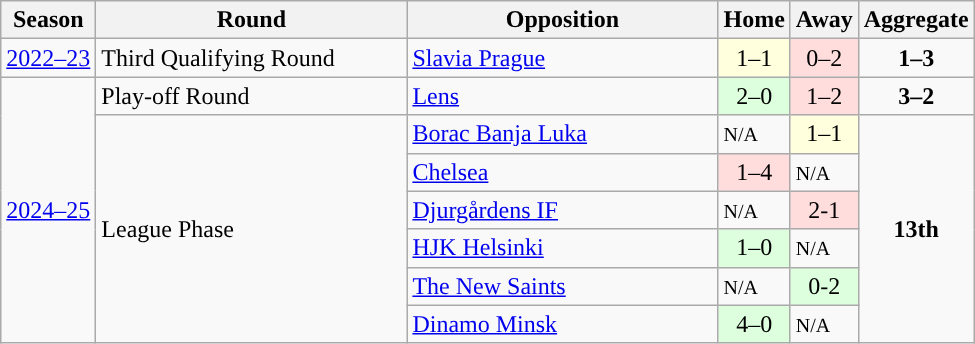<table class="wikitable">
<tr>
<th>Season</th>
<th width=200>Round</th>
<th width=200>Opposition</th>
<th>Home</th>
<th>Away</th>
<th>Aggregate</th>
</tr>
<tr>
<td><a href='#'>2022–23</a></td>
<td>Third Qualifying Round</td>
<td> <a href='#'>Slavia Prague</a></td>
<td style="text-align:center; background:#ffd;">1–1</td>
<td style="text-align:center; background:#fdd;">0–2</td>
<td style="text-align:center;"><strong>1–3</strong></td>
</tr>
<tr>
<td rowspan=8><a href='#'>2024–25</a></td>
<td>Play-off Round</td>
<td> <a href='#'>Lens</a></td>
<td style="text-align:center; background:#dfd;">2–0</td>
<td style="text-align:center; background:#fdd;">1–2</td>
<td style="text-align:center;"><strong>3–2</strong></td>
</tr>
<tr>
<td rowspan=6>League Phase</td>
<td> <a href='#'>Borac Banja Luka</a></td>
<td><span><small>N/A</small></span></td>
<td style="text-align:center; background:#ffd;">1–1</td>
<td style="text-align:center;" rowspan=6><strong>13th</strong></td>
</tr>
<tr>
<td> <a href='#'>Chelsea</a></td>
<td style="text-align:center; background:#fdd;">1–4</td>
<td><span><small>N/A</small></span></td>
</tr>
<tr>
<td> <a href='#'>Djurgårdens IF</a></td>
<td><span><small>N/A</small></span></td>
<td style="text-align:center; background:#fdd;">2-1</td>
</tr>
<tr>
<td> <a href='#'>HJK Helsinki</a></td>
<td style="text-align:center; background:#dfd;">1–0</td>
<td><span><small>N/A</small></span></td>
</tr>
<tr>
<td> <a href='#'>The New Saints</a></td>
<td><span><small>N/A</small></span></td>
<td style="text-align:center; background:#dfd;">0-2</td>
</tr>
<tr>
<td> <a href='#'>Dinamo Minsk</a></td>
<td style="text-align:center; background:#dfd;">4–0</td>
<td><span><small>N/A</small></span></td>
</tr>
</table>
